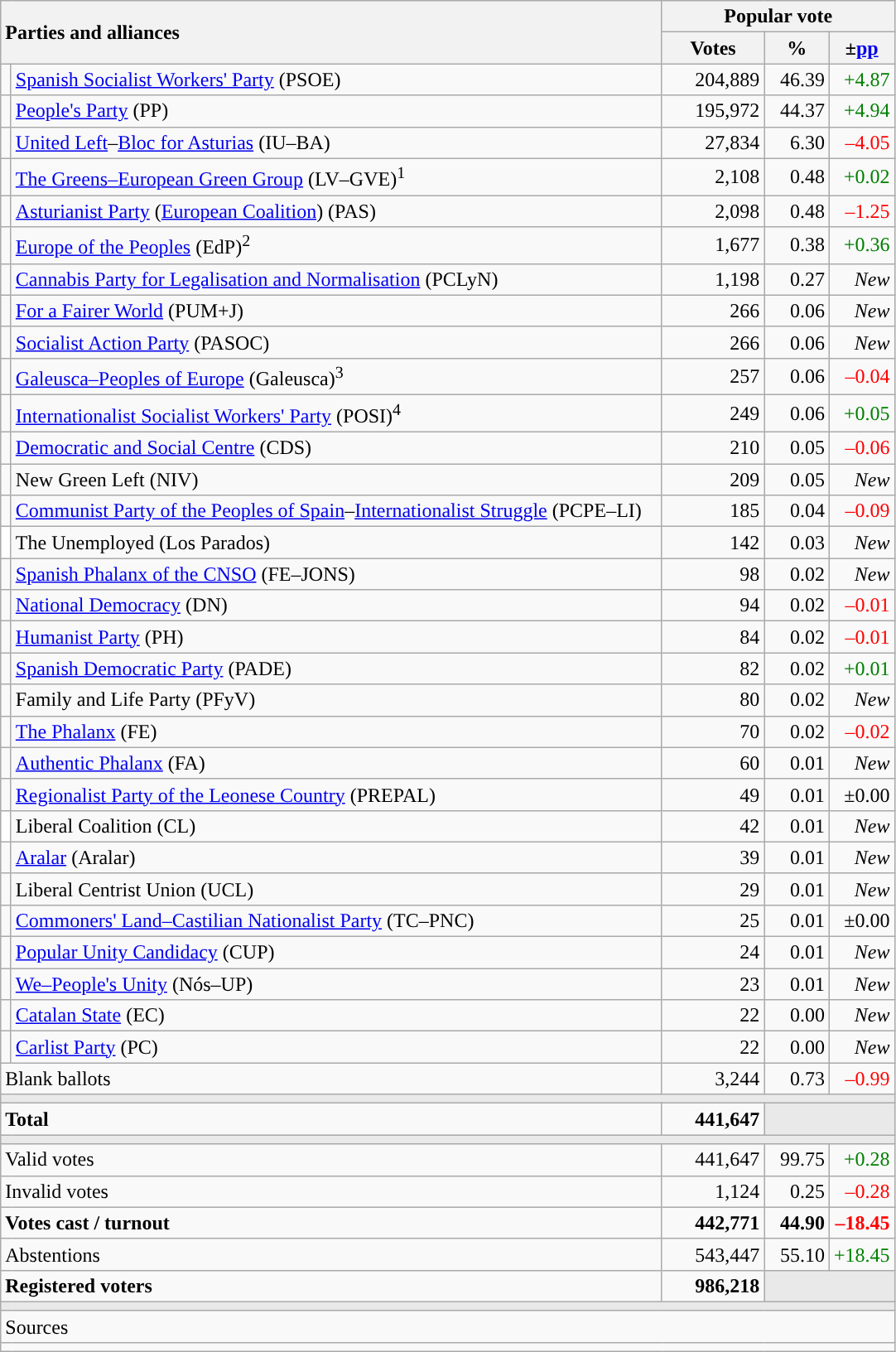<table class="wikitable" style="text-align:right">
<tr>
<th style="text-align:left;" rowspan="2" colspan="2" width="525">Parties and alliances</th>
<th colspan="3">Popular vote</th>
</tr>
<tr>
<th width="75">Votes</th>
<th width="45">%</th>
<th width="45">±<a href='#'>pp</a></th>
</tr>
<tr>
<td width="1" style="color:inherit;background:"></td>
<td align="left"><a href='#'>Spanish Socialist Workers' Party</a> (PSOE)</td>
<td>204,889</td>
<td>46.39</td>
<td style="color:green;">+4.87</td>
</tr>
<tr>
<td style="color:inherit;background:"></td>
<td align="left"><a href='#'>People's Party</a> (PP)</td>
<td>195,972</td>
<td>44.37</td>
<td style="color:green;">+4.94</td>
</tr>
<tr>
<td style="color:inherit;background:"></td>
<td align="left"><a href='#'>United Left</a>–<a href='#'>Bloc for Asturias</a> (IU–BA)</td>
<td>27,834</td>
<td>6.30</td>
<td style="color:red;">–4.05</td>
</tr>
<tr>
<td style="color:inherit;background:"></td>
<td align="left"><a href='#'>The Greens–European Green Group</a> (LV–GVE)<sup>1</sup></td>
<td>2,108</td>
<td>0.48</td>
<td style="color:green;">+0.02</td>
</tr>
<tr>
<td style="color:inherit;background:"></td>
<td align="left"><a href='#'>Asturianist Party</a> (<a href='#'>European Coalition</a>) (PAS)</td>
<td>2,098</td>
<td>0.48</td>
<td style="color:red;">–1.25</td>
</tr>
<tr>
<td style="color:inherit;background:"></td>
<td align="left"><a href='#'>Europe of the Peoples</a> (EdP)<sup>2</sup></td>
<td>1,677</td>
<td>0.38</td>
<td style="color:green;">+0.36</td>
</tr>
<tr>
<td style="color:inherit;background:"></td>
<td align="left"><a href='#'>Cannabis Party for Legalisation and Normalisation</a> (PCLyN)</td>
<td>1,198</td>
<td>0.27</td>
<td><em>New</em></td>
</tr>
<tr>
<td style="color:inherit;background:"></td>
<td align="left"><a href='#'>For a Fairer World</a> (PUM+J)</td>
<td>266</td>
<td>0.06</td>
<td><em>New</em></td>
</tr>
<tr>
<td style="color:inherit;background:"></td>
<td align="left"><a href='#'>Socialist Action Party</a> (PASOC)</td>
<td>266</td>
<td>0.06</td>
<td><em>New</em></td>
</tr>
<tr>
<td style="color:inherit;background:"></td>
<td align="left"><a href='#'>Galeusca–Peoples of Europe</a> (Galeusca)<sup>3</sup></td>
<td>257</td>
<td>0.06</td>
<td style="color:red;">–0.04</td>
</tr>
<tr>
<td style="color:inherit;background:"></td>
<td align="left"><a href='#'>Internationalist Socialist Workers' Party</a> (POSI)<sup>4</sup></td>
<td>249</td>
<td>0.06</td>
<td style="color:green;">+0.05</td>
</tr>
<tr>
<td style="color:inherit;background:"></td>
<td align="left"><a href='#'>Democratic and Social Centre</a> (CDS)</td>
<td>210</td>
<td>0.05</td>
<td style="color:red;">–0.06</td>
</tr>
<tr>
<td style="color:inherit;background:"></td>
<td align="left">New Green Left (NIV)</td>
<td>209</td>
<td>0.05</td>
<td><em>New</em></td>
</tr>
<tr>
<td style="color:inherit;background:"></td>
<td align="left"><a href='#'>Communist Party of the Peoples of Spain</a>–<a href='#'>Internationalist Struggle</a> (PCPE–LI)</td>
<td>185</td>
<td>0.04</td>
<td style="color:red;">–0.09</td>
</tr>
<tr>
<td bgcolor="white"></td>
<td align="left">The Unemployed (Los Parados)</td>
<td>142</td>
<td>0.03</td>
<td><em>New</em></td>
</tr>
<tr>
<td style="color:inherit;background:"></td>
<td align="left"><a href='#'>Spanish Phalanx of the CNSO</a> (FE–JONS)</td>
<td>98</td>
<td>0.02</td>
<td><em>New</em></td>
</tr>
<tr>
<td style="color:inherit;background:"></td>
<td align="left"><a href='#'>National Democracy</a> (DN)</td>
<td>94</td>
<td>0.02</td>
<td style="color:red;">–0.01</td>
</tr>
<tr>
<td style="color:inherit;background:"></td>
<td align="left"><a href='#'>Humanist Party</a> (PH)</td>
<td>84</td>
<td>0.02</td>
<td style="color:red;">–0.01</td>
</tr>
<tr>
<td style="color:inherit;background:"></td>
<td align="left"><a href='#'>Spanish Democratic Party</a> (PADE)</td>
<td>82</td>
<td>0.02</td>
<td style="color:green;">+0.01</td>
</tr>
<tr>
<td style="color:inherit;background:"></td>
<td align="left">Family and Life Party (PFyV)</td>
<td>80</td>
<td>0.02</td>
<td><em>New</em></td>
</tr>
<tr>
<td style="color:inherit;background:"></td>
<td align="left"><a href='#'>The Phalanx</a> (FE)</td>
<td>70</td>
<td>0.02</td>
<td style="color:red;">–0.02</td>
</tr>
<tr>
<td style="color:inherit;background:"></td>
<td align="left"><a href='#'>Authentic Phalanx</a> (FA)</td>
<td>60</td>
<td>0.01</td>
<td><em>New</em></td>
</tr>
<tr>
<td style="color:inherit;background:"></td>
<td align="left"><a href='#'>Regionalist Party of the Leonese Country</a> (PREPAL)</td>
<td>49</td>
<td>0.01</td>
<td>±0.00</td>
</tr>
<tr>
<td bgcolor="white"></td>
<td align="left">Liberal Coalition (CL)</td>
<td>42</td>
<td>0.01</td>
<td><em>New</em></td>
</tr>
<tr>
<td style="color:inherit;background:"></td>
<td align="left"><a href='#'>Aralar</a> (Aralar)</td>
<td>39</td>
<td>0.01</td>
<td><em>New</em></td>
</tr>
<tr>
<td style="color:inherit;background:"></td>
<td align="left">Liberal Centrist Union (UCL)</td>
<td>29</td>
<td>0.01</td>
<td><em>New</em></td>
</tr>
<tr>
<td style="color:inherit;background:"></td>
<td align="left"><a href='#'>Commoners' Land–Castilian Nationalist Party</a> (TC–PNC)</td>
<td>25</td>
<td>0.01</td>
<td>±0.00</td>
</tr>
<tr>
<td style="color:inherit;background:"></td>
<td align="left"><a href='#'>Popular Unity Candidacy</a> (CUP)</td>
<td>24</td>
<td>0.01</td>
<td><em>New</em></td>
</tr>
<tr>
<td style="color:inherit;background:"></td>
<td align="left"><a href='#'>We–People's Unity</a> (Nós–UP)</td>
<td>23</td>
<td>0.01</td>
<td><em>New</em></td>
</tr>
<tr>
<td style="color:inherit;background:"></td>
<td align="left"><a href='#'>Catalan State</a> (EC)</td>
<td>22</td>
<td>0.00</td>
<td><em>New</em></td>
</tr>
<tr>
<td style="color:inherit;background:"></td>
<td align="left"><a href='#'>Carlist Party</a> (PC)</td>
<td>22</td>
<td>0.00</td>
<td><em>New</em></td>
</tr>
<tr>
<td align="left" colspan="2">Blank ballots</td>
<td>3,244</td>
<td>0.73</td>
<td style="color:red;">–0.99</td>
</tr>
<tr>
<td colspan="5" bgcolor="#E9E9E9"></td>
</tr>
<tr style="font-weight:bold;">
<td align="left" colspan="2">Total</td>
<td>441,647</td>
<td bgcolor="#E9E9E9" colspan="2"></td>
</tr>
<tr>
<td colspan="5" bgcolor="#E9E9E9"></td>
</tr>
<tr>
<td align="left" colspan="2">Valid votes</td>
<td>441,647</td>
<td>99.75</td>
<td style="color:green;">+0.28</td>
</tr>
<tr>
<td align="left" colspan="2">Invalid votes</td>
<td>1,124</td>
<td>0.25</td>
<td style="color:red;">–0.28</td>
</tr>
<tr style="font-weight:bold;">
<td align="left" colspan="2">Votes cast / turnout</td>
<td>442,771</td>
<td>44.90</td>
<td style="color:red;">–18.45</td>
</tr>
<tr>
<td align="left" colspan="2">Abstentions</td>
<td>543,447</td>
<td>55.10</td>
<td style="color:green;">+18.45</td>
</tr>
<tr style="font-weight:bold;">
<td align="left" colspan="2">Registered voters</td>
<td>986,218</td>
<td bgcolor="#E9E9E9" colspan="2"></td>
</tr>
<tr>
<td colspan="5" bgcolor="#E9E9E9"></td>
</tr>
<tr>
<td align="left" colspan="5">Sources</td>
</tr>
<tr>
<td colspan="5" style="text-align:left; max-width:680px;"></td>
</tr>
</table>
